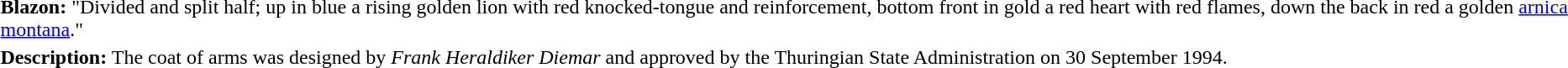<table class="toptextcells">
<tr>
<td rowspan="2"></td>
<td><strong>Blazon:</strong> "Divided and split half; up in blue a rising golden lion with red knocked-tongue and reinforcement, bottom front in gold a red heart with red flames, down the back in red a golden <a href='#'>arnica montana</a>."</td>
</tr>
<tr>
<td><strong>Description:</strong> The coat of arms was designed by <em>Frank Heraldiker Diemar</em> and approved by the Thuringian State Administration on 30 September 1994.</td>
</tr>
</table>
